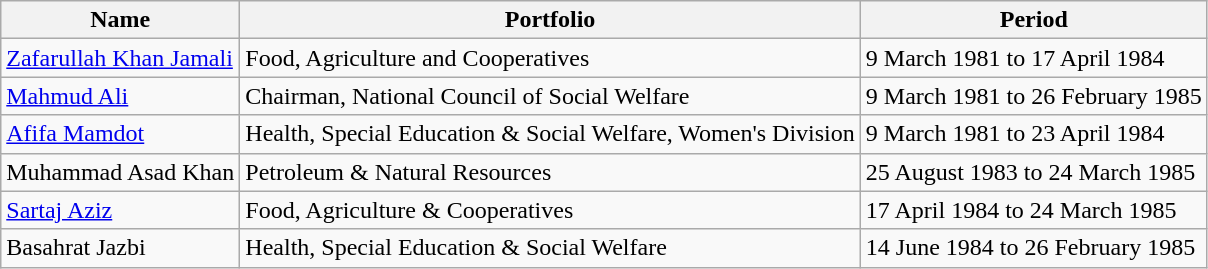<table class="wikitable sortable">
<tr>
<th>Name</th>
<th>Portfolio</th>
<th>Period</th>
</tr>
<tr>
<td><a href='#'>Zafarullah Khan Jamali</a></td>
<td>Food, Agriculture and Cooperatives</td>
<td>9 March 1981 to 17 April 1984</td>
</tr>
<tr>
<td><a href='#'>Mahmud Ali</a></td>
<td>Chairman, National Council of Social Welfare</td>
<td>9 March 1981 to 26 February 1985</td>
</tr>
<tr>
<td><a href='#'>Afifa Mamdot</a></td>
<td>Health, Special Education & Social Welfare, Women's Division</td>
<td>9 March 1981 to 23 April 1984</td>
</tr>
<tr>
<td>Muhammad Asad Khan</td>
<td>Petroleum & Natural Resources</td>
<td>25 August 1983 to 24 March 1985</td>
</tr>
<tr>
<td><a href='#'>Sartaj Aziz</a></td>
<td>Food, Agriculture & Cooperatives</td>
<td>17 April 1984 to 24 March 1985</td>
</tr>
<tr>
<td>Basahrat Jazbi</td>
<td>Health, Special Education & Social Welfare</td>
<td>14 June 1984 to 26 February 1985</td>
</tr>
</table>
